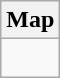<table class="wikitable">
<tr>
<th>Map</th>
</tr>
<tr>
<td><div><br> 









</div></td>
</tr>
</table>
